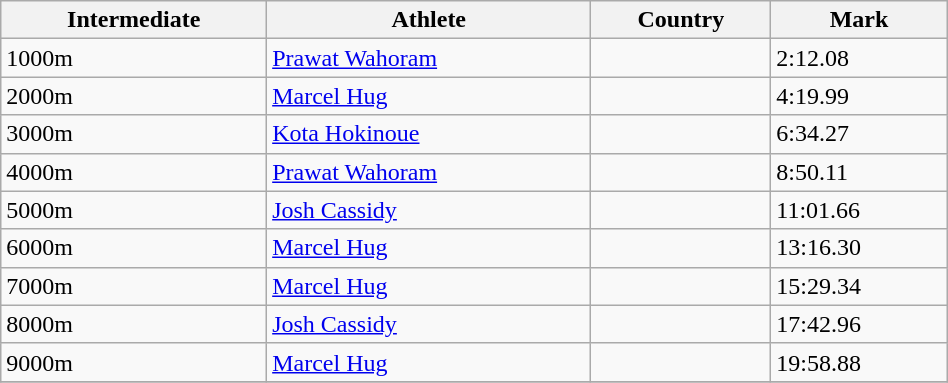<table class="wikitable" width=50%>
<tr>
<th>Intermediate</th>
<th>Athlete</th>
<th>Country</th>
<th>Mark</th>
</tr>
<tr>
<td>1000m</td>
<td><a href='#'>Prawat Wahoram</a></td>
<td></td>
<td>2:12.08</td>
</tr>
<tr>
<td>2000m</td>
<td><a href='#'>Marcel Hug</a></td>
<td></td>
<td>4:19.99</td>
</tr>
<tr>
<td>3000m</td>
<td><a href='#'>Kota Hokinoue</a></td>
<td></td>
<td>6:34.27</td>
</tr>
<tr>
<td>4000m</td>
<td><a href='#'>Prawat Wahoram</a></td>
<td></td>
<td>8:50.11</td>
</tr>
<tr>
<td>5000m</td>
<td><a href='#'>Josh Cassidy</a></td>
<td></td>
<td>11:01.66</td>
</tr>
<tr>
<td>6000m</td>
<td><a href='#'>Marcel Hug</a></td>
<td></td>
<td>13:16.30</td>
</tr>
<tr>
<td>7000m</td>
<td><a href='#'>Marcel Hug</a></td>
<td></td>
<td>15:29.34</td>
</tr>
<tr>
<td>8000m</td>
<td><a href='#'>Josh Cassidy</a></td>
<td></td>
<td>17:42.96</td>
</tr>
<tr>
<td>9000m</td>
<td><a href='#'>Marcel Hug</a></td>
<td></td>
<td>19:58.88</td>
</tr>
<tr>
</tr>
</table>
